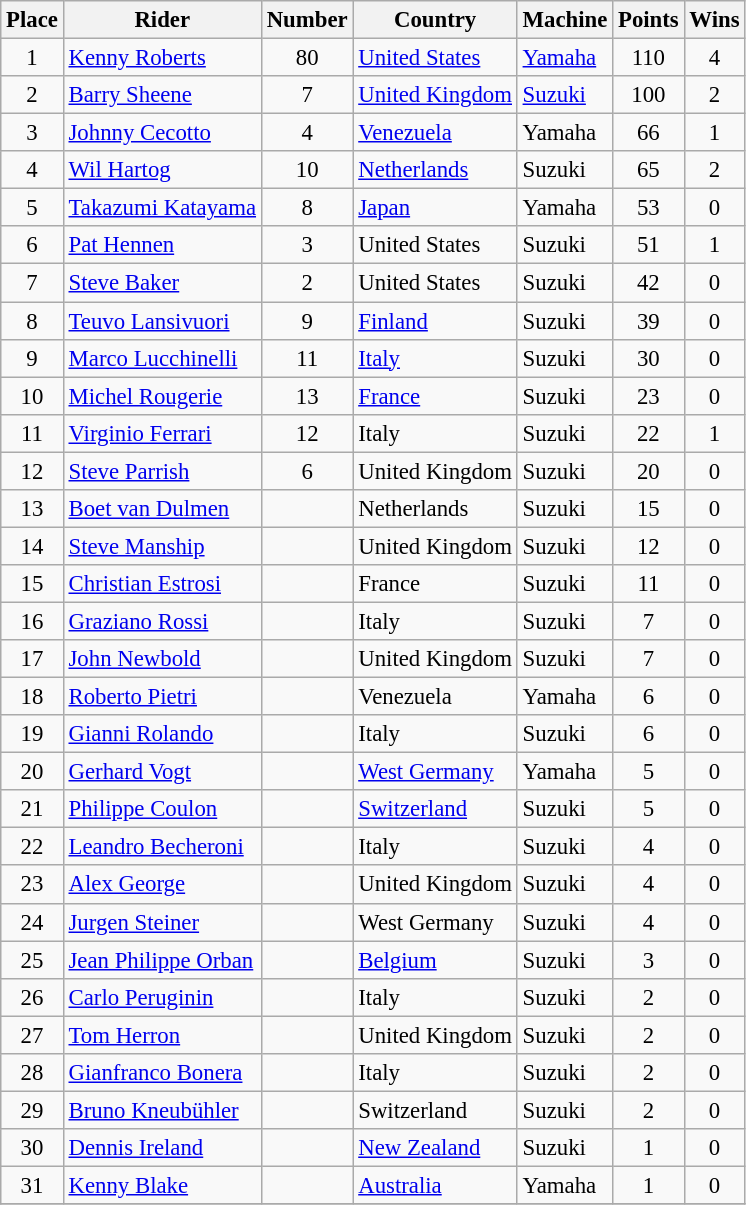<table class="wikitable" style="font-size: 95%;">
<tr>
<th>Place</th>
<th>Rider</th>
<th>Number</th>
<th>Country</th>
<th>Machine</th>
<th>Points</th>
<th>Wins</th>
</tr>
<tr>
<td align="center">1</td>
<td> <a href='#'>Kenny Roberts</a></td>
<td align="center">80</td>
<td><a href='#'>United States</a></td>
<td><a href='#'>Yamaha</a></td>
<td align="center">110</td>
<td align="center">4</td>
</tr>
<tr>
<td align="center">2</td>
<td> <a href='#'>Barry Sheene</a></td>
<td align="center">7</td>
<td><a href='#'>United Kingdom</a></td>
<td><a href='#'>Suzuki</a></td>
<td align="center">100</td>
<td align="center">2</td>
</tr>
<tr>
<td align="center">3</td>
<td> <a href='#'>Johnny Cecotto</a></td>
<td align="center">4</td>
<td><a href='#'>Venezuela</a></td>
<td>Yamaha</td>
<td align="center">66</td>
<td align="center">1</td>
</tr>
<tr>
<td align="center">4</td>
<td> <a href='#'>Wil Hartog</a></td>
<td align="center">10</td>
<td><a href='#'>Netherlands</a></td>
<td>Suzuki</td>
<td align="center">65</td>
<td align="center">2</td>
</tr>
<tr>
<td align="center">5</td>
<td> <a href='#'>Takazumi Katayama</a></td>
<td align="center">8</td>
<td><a href='#'>Japan</a></td>
<td>Yamaha</td>
<td align="center">53</td>
<td align="center">0</td>
</tr>
<tr>
<td align="center">6</td>
<td> <a href='#'>Pat Hennen</a></td>
<td align="center">3</td>
<td>United States</td>
<td>Suzuki</td>
<td align="center">51</td>
<td align="center">1</td>
</tr>
<tr>
<td align="center">7</td>
<td> <a href='#'>Steve Baker</a></td>
<td align="center">2</td>
<td>United States</td>
<td>Suzuki</td>
<td align="center">42</td>
<td align="center">0</td>
</tr>
<tr>
<td align="center">8</td>
<td> <a href='#'>Teuvo Lansivuori</a></td>
<td align="center">9</td>
<td><a href='#'>Finland</a></td>
<td>Suzuki</td>
<td align="center">39</td>
<td align="center">0</td>
</tr>
<tr>
<td align="center">9</td>
<td> <a href='#'>Marco Lucchinelli</a></td>
<td align="center">11</td>
<td><a href='#'>Italy</a></td>
<td>Suzuki</td>
<td align="center">30</td>
<td align="center">0</td>
</tr>
<tr>
<td align="center">10</td>
<td> <a href='#'>Michel Rougerie</a></td>
<td align="center">13</td>
<td><a href='#'>France</a></td>
<td>Suzuki</td>
<td align="center">23</td>
<td align="center">0</td>
</tr>
<tr>
<td align="center">11</td>
<td> <a href='#'>Virginio Ferrari</a></td>
<td align="center">12</td>
<td>Italy</td>
<td>Suzuki</td>
<td align="center">22</td>
<td align="center">1</td>
</tr>
<tr>
<td align="center">12</td>
<td> <a href='#'>Steve Parrish</a></td>
<td align="center">6</td>
<td>United Kingdom</td>
<td>Suzuki</td>
<td align="center">20</td>
<td align="center">0</td>
</tr>
<tr>
<td align="center">13</td>
<td> <a href='#'>Boet van Dulmen</a></td>
<td align="center"></td>
<td>Netherlands</td>
<td>Suzuki</td>
<td align="center">15</td>
<td align="center">0</td>
</tr>
<tr>
<td align="center">14</td>
<td> <a href='#'>Steve Manship</a></td>
<td align="center"></td>
<td>United Kingdom</td>
<td>Suzuki</td>
<td align="center">12</td>
<td align="center">0</td>
</tr>
<tr>
<td align="center">15</td>
<td> <a href='#'>Christian Estrosi</a></td>
<td align="center"></td>
<td>France</td>
<td>Suzuki</td>
<td align="center">11</td>
<td align="center">0</td>
</tr>
<tr>
<td align="center">16</td>
<td> <a href='#'>Graziano Rossi</a></td>
<td align="center"></td>
<td>Italy</td>
<td>Suzuki</td>
<td align="center">7</td>
<td align="center">0</td>
</tr>
<tr>
<td align="center">17</td>
<td> <a href='#'>John Newbold</a></td>
<td align="center"></td>
<td>United Kingdom</td>
<td>Suzuki</td>
<td align="center">7</td>
<td align="center">0</td>
</tr>
<tr>
<td align="center">18</td>
<td> <a href='#'>Roberto Pietri</a></td>
<td align="center"></td>
<td>Venezuela</td>
<td>Yamaha</td>
<td align="center">6</td>
<td align="center">0</td>
</tr>
<tr>
<td align="center">19</td>
<td> <a href='#'>Gianni Rolando</a></td>
<td align="center"></td>
<td>Italy</td>
<td>Suzuki</td>
<td align="center">6</td>
<td align="center">0</td>
</tr>
<tr>
<td align="center">20</td>
<td> <a href='#'>Gerhard Vogt</a></td>
<td align="center"></td>
<td><a href='#'>West Germany</a></td>
<td>Yamaha</td>
<td align="center">5</td>
<td align="center">0</td>
</tr>
<tr>
<td align="center">21</td>
<td> <a href='#'>Philippe Coulon</a></td>
<td align="center"></td>
<td><a href='#'>Switzerland</a></td>
<td>Suzuki</td>
<td align="center">5</td>
<td align="center">0</td>
</tr>
<tr>
<td align="center">22</td>
<td> <a href='#'>Leandro Becheroni</a></td>
<td align="center"></td>
<td>Italy</td>
<td>Suzuki</td>
<td align="center">4</td>
<td align="center">0</td>
</tr>
<tr>
<td align="center">23</td>
<td> <a href='#'>Alex George</a></td>
<td align="center"></td>
<td>United Kingdom</td>
<td>Suzuki</td>
<td align="center">4</td>
<td align="center">0</td>
</tr>
<tr>
<td align="center">24</td>
<td> <a href='#'>Jurgen Steiner</a></td>
<td align="center"></td>
<td>West Germany</td>
<td>Suzuki</td>
<td align="center">4</td>
<td align="center">0</td>
</tr>
<tr>
<td align="center">25</td>
<td> <a href='#'>Jean Philippe Orban</a></td>
<td align="center"></td>
<td><a href='#'>Belgium</a></td>
<td>Suzuki</td>
<td align="center">3</td>
<td align="center">0</td>
</tr>
<tr>
<td align="center">26</td>
<td> <a href='#'>Carlo Peruginin</a></td>
<td align="center"></td>
<td>Italy</td>
<td>Suzuki</td>
<td align="center">2</td>
<td align="center">0</td>
</tr>
<tr>
<td align="center">27</td>
<td> <a href='#'>Tom Herron</a></td>
<td align="center"></td>
<td>United Kingdom</td>
<td>Suzuki</td>
<td align="center">2</td>
<td align="center">0</td>
</tr>
<tr>
<td align="center">28</td>
<td> <a href='#'>Gianfranco Bonera</a></td>
<td align="center"></td>
<td>Italy</td>
<td>Suzuki</td>
<td align="center">2</td>
<td align="center">0</td>
</tr>
<tr>
<td align="center">29</td>
<td> <a href='#'>Bruno Kneubühler</a></td>
<td align="center"></td>
<td>Switzerland</td>
<td>Suzuki</td>
<td align="center">2</td>
<td align="center">0</td>
</tr>
<tr>
<td align="center">30</td>
<td> <a href='#'>Dennis Ireland</a></td>
<td align="center"></td>
<td><a href='#'>New Zealand</a></td>
<td>Suzuki</td>
<td align="center">1</td>
<td align="center">0</td>
</tr>
<tr>
<td align="center">31</td>
<td> <a href='#'>Kenny Blake</a></td>
<td align="center"></td>
<td><a href='#'>Australia</a></td>
<td>Yamaha</td>
<td align="center">1</td>
<td align="center">0</td>
</tr>
<tr>
</tr>
</table>
